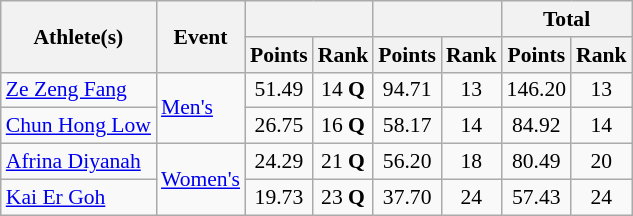<table class="wikitable" style="font-size:90%">
<tr>
<th rowspan=2>Athlete(s)</th>
<th rowspan=2>Event</th>
<th colspan=2></th>
<th colspan=2></th>
<th colspan=2>Total</th>
</tr>
<tr>
<th>Points</th>
<th>Rank</th>
<th>Points</th>
<th>Rank</th>
<th>Points</th>
<th>Rank</th>
</tr>
<tr align=center>
<td align=left><a href='#'>Ze Zeng Fang</a></td>
<td rowspan=2 align=left><a href='#'>Men's</a></td>
<td>51.49</td>
<td>14 <strong>Q</strong></td>
<td>94.71</td>
<td>13</td>
<td>146.20</td>
<td>13</td>
</tr>
<tr align=center>
<td align=left><a href='#'>Chun Hong Low</a></td>
<td>26.75</td>
<td>16 <strong>Q</strong></td>
<td>58.17</td>
<td>14</td>
<td>84.92</td>
<td>14</td>
</tr>
<tr align=center>
<td align=left><a href='#'>Afrina Diyanah</a></td>
<td rowspan=2 align=left><a href='#'>Women's</a></td>
<td>24.29</td>
<td>21 <strong>Q</strong></td>
<td>56.20</td>
<td>18</td>
<td>80.49</td>
<td>20</td>
</tr>
<tr align=center>
<td align=left><a href='#'>Kai Er Goh</a></td>
<td>19.73</td>
<td>23 <strong>Q</strong></td>
<td>37.70</td>
<td>24</td>
<td>57.43</td>
<td>24</td>
</tr>
</table>
